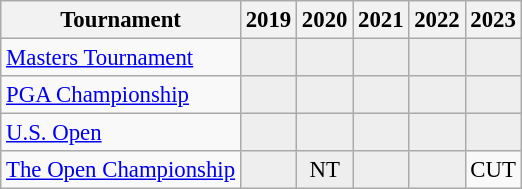<table class="wikitable" style="font-size:95%;text-align:center;">
<tr>
<th>Tournament</th>
<th>2019</th>
<th>2020</th>
<th>2021</th>
<th>2022</th>
<th>2023</th>
</tr>
<tr>
<td align=left><a href='#'>Masters Tournament</a></td>
<td style="background:#eeeeee;"></td>
<td style="background:#eeeeee;"></td>
<td style="background:#eeeeee;"></td>
<td style="background:#eeeeee;"></td>
<td style="background:#eeeeee;"></td>
</tr>
<tr>
<td align=left><a href='#'>PGA Championship</a></td>
<td style="background:#eeeeee;"></td>
<td style="background:#eeeeee;"></td>
<td style="background:#eeeeee;"></td>
<td style="background:#eeeeee;"></td>
<td style="background:#eeeeee;"></td>
</tr>
<tr>
<td align=left><a href='#'>U.S. Open</a></td>
<td style="background:#eeeeee;"></td>
<td style="background:#eeeeee;"></td>
<td style="background:#eeeeee;"></td>
<td style="background:#eeeeee;"></td>
<td style="background:#eeeeee;"></td>
</tr>
<tr>
<td align=left><a href='#'>The Open Championship</a></td>
<td style="background:#eeeeee;"></td>
<td style="background:#eeeeee;">NT</td>
<td style="background:#eeeeee;"></td>
<td style="background:#eeeeee;"></td>
<td>CUT</td>
</tr>
</table>
